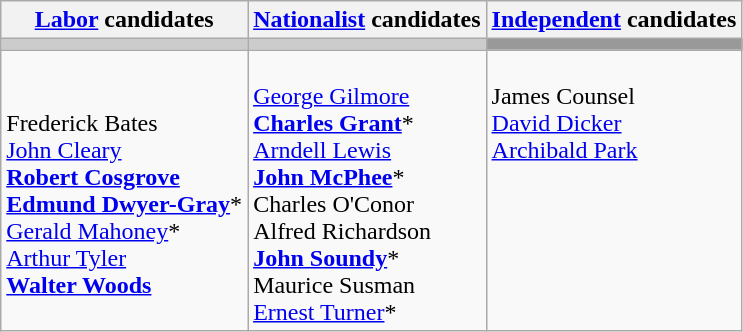<table class="wikitable">
<tr>
<th><a href='#'>Labor</a> candidates</th>
<th><a href='#'>Nationalist</a> candidates</th>
<th><a href='#'>Independent</a> candidates</th>
</tr>
<tr bgcolor="#cccccc">
<td></td>
<td></td>
<td bgcolor="#999999"></td>
</tr>
<tr>
<td><br>Frederick Bates<br>
<a href='#'>John Cleary</a><br>
<strong><a href='#'>Robert Cosgrove</a></strong><br>
<strong><a href='#'>Edmund Dwyer-Gray</a></strong>*<br>
<a href='#'>Gerald Mahoney</a>*<br>
<a href='#'>Arthur Tyler</a><br>
<strong><a href='#'>Walter Woods</a></strong></td>
<td><br><a href='#'>George Gilmore</a><br>
<strong><a href='#'>Charles Grant</a></strong>*<br>
<a href='#'>Arndell Lewis</a><br>
<strong><a href='#'>John McPhee</a></strong>*<br>
Charles O'Conor<br>
Alfred Richardson<br>
<strong><a href='#'>John Soundy</a></strong>*<br>
Maurice Susman<br>
<a href='#'>Ernest Turner</a>*</td>
<td valign=top><br>James Counsel<br>
<a href='#'>David Dicker</a><br>
<a href='#'>Archibald Park</a></td>
</tr>
</table>
